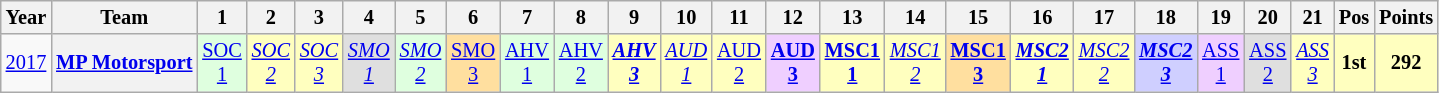<table class="wikitable" style="text-align:center; font-size:85%">
<tr>
<th>Year</th>
<th>Team</th>
<th>1</th>
<th>2</th>
<th>3</th>
<th>4</th>
<th>5</th>
<th>6</th>
<th>7</th>
<th>8</th>
<th>9</th>
<th>10</th>
<th>11</th>
<th>12</th>
<th>13</th>
<th>14</th>
<th>15</th>
<th>16</th>
<th>17</th>
<th>18</th>
<th>19</th>
<th>20</th>
<th>21</th>
<th>Pos</th>
<th>Points</th>
</tr>
<tr>
<td><a href='#'>2017</a></td>
<th nowrap><a href='#'>MP Motorsport</a></th>
<td style="background:#DFFFDF;"><a href='#'>SOC<br>1</a><br></td>
<td style="background:#FFFFBF;"><em><a href='#'>SOC<br>2</a></em><br></td>
<td style="background:#FFFFBF;"><em><a href='#'>SOC<br>3</a></em><br></td>
<td style="background:#DFDFDF;"><em><a href='#'>SMO<br>1</a></em><br></td>
<td style="background:#DFFFDF;"><em><a href='#'>SMO<br>2</a></em><br></td>
<td style="background:#FFDF9F;"><a href='#'>SMO<br>3</a><br></td>
<td style="background:#DFFFDF;"><a href='#'>AHV<br>1</a><br></td>
<td style="background:#DFFFDF;"><a href='#'>AHV<br>2</a><br></td>
<td style="background:#FFFFBF;"><strong><em><a href='#'>AHV<br>3</a></em></strong><br></td>
<td style="background:#FFFFBF;"><em><a href='#'>AUD<br>1</a></em><br></td>
<td style="background:#FFFFBF;"><a href='#'>AUD<br>2</a><br></td>
<td style="background:#EFCFFF;"><strong><a href='#'>AUD<br>3</a></strong><br></td>
<td style="background:#FFFFBF;"><strong><a href='#'>MSC1<br>1</a></strong><br></td>
<td style="background:#FFFFBF;"><em><a href='#'>MSC1<br>2</a></em><br></td>
<td style="background:#FFDF9F;"><strong><a href='#'>MSC1<br>3</a></strong><br></td>
<td style="background:#FFFFBF;"><strong><em><a href='#'>MSC2<br>1</a></em></strong><br></td>
<td style="background:#FFFFBF;"><em><a href='#'>MSC2<br>2</a></em><br></td>
<td style="background:#CFCFFF;"><strong><em><a href='#'>MSC2<br>3</a></em></strong><br></td>
<td style="background:#EFCFFF;"><a href='#'>ASS<br>1</a><br></td>
<td style="background:#DFDFDF;"><a href='#'>ASS<br>2</a><br></td>
<td style="background:#FFFFBF;"><em><a href='#'>ASS<br>3</a></em><br></td>
<th style="background:#FFFFBF;">1st</th>
<th style="background:#FFFFBF;">292</th>
</tr>
</table>
